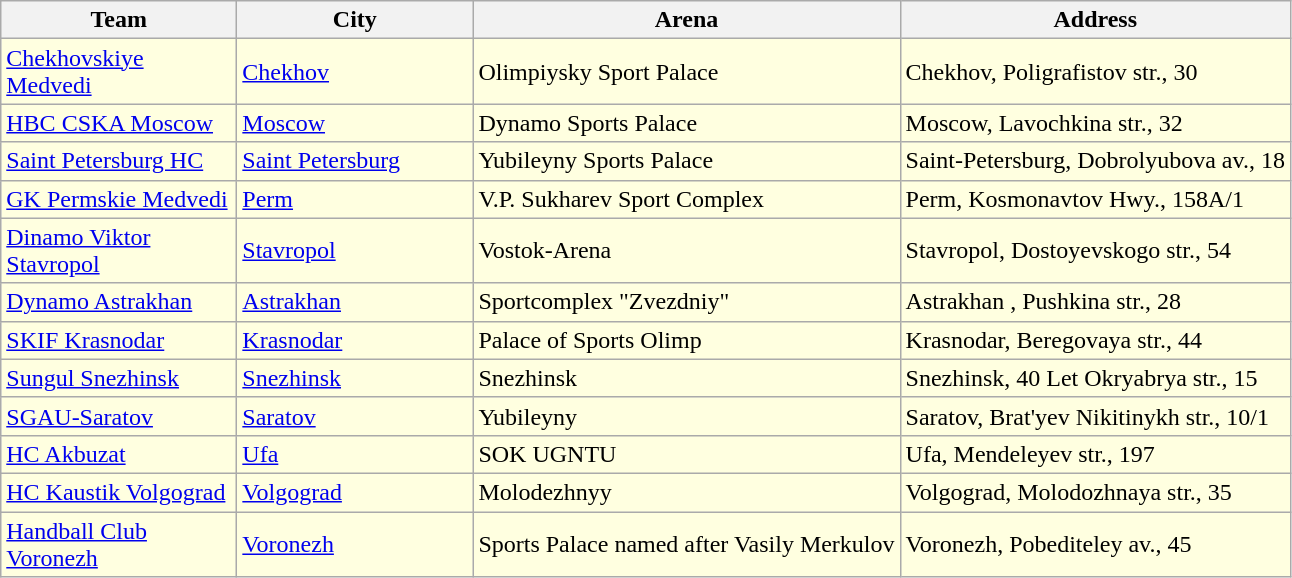<table class="wikitable sortable">
<tr>
<th width=150>Team</th>
<th width=150>City</th>
<th>Arena</th>
<th>Address</th>
</tr>
<tr bgcolor=ffffe0>
<td><a href='#'>Chekhovskiye Medvedi</a></td>
<td><a href='#'>Chekhov</a></td>
<td>Olimpiysky Sport Palace</td>
<td>Chekhov, Poligrafistov str., 30</td>
</tr>
<tr bgcolor=ffffe0>
<td><a href='#'>HBC CSKA Moscow</a></td>
<td><a href='#'>Moscow</a></td>
<td>Dynamo Sports Palace</td>
<td>Moscow, Lavochkina str., 32</td>
</tr>
<tr bgcolor=ffffe0>
<td><a href='#'>Saint Petersburg HC</a></td>
<td><a href='#'>Saint Petersburg</a></td>
<td>Yubileyny Sports Palace</td>
<td>Saint-Petersburg, Dobrolyubova av., 18</td>
</tr>
<tr bgcolor=ffffe0>
<td><a href='#'>GK Permskie Medvedi</a></td>
<td><a href='#'>Perm</a></td>
<td>V.P. Sukharev Sport Complex</td>
<td>Perm, Kosmonavtov Hwy., 158A/1</td>
</tr>
<tr bgcolor=ffffe0>
<td><a href='#'>Dinamo Viktor Stavropol</a></td>
<td><a href='#'>Stavropol</a></td>
<td>Vostok-Arena</td>
<td>Stavropol, Dostoyevskogo str., 54</td>
</tr>
<tr bgcolor=ffffe0>
<td><a href='#'>Dynamo Astrakhan</a></td>
<td><a href='#'>Astrakhan</a></td>
<td>Sportcomplex "Zvezdniy"</td>
<td>Astrakhan , Pushkina str., 28</td>
</tr>
<tr bgcolor=ffffe0>
<td><a href='#'>SKIF Krasnodar</a></td>
<td><a href='#'>Krasnodar</a></td>
<td>Palace of Sports Olimp</td>
<td>Krasnodar, Beregovaya str., 44</td>
</tr>
<tr bgcolor=ffffe0>
<td><a href='#'>Sungul Snezhinsk</a></td>
<td><a href='#'>Snezhinsk</a></td>
<td>Snezhinsk</td>
<td>Snezhinsk, 40 Let Okryabrya str., 15</td>
</tr>
<tr bgcolor=ffffe0>
<td><a href='#'>SGAU-Saratov</a></td>
<td><a href='#'>Saratov</a></td>
<td>Yubileyny</td>
<td>Saratov, Brat'yev Nikitinykh str., 10/1</td>
</tr>
<tr bgcolor=ffffe0>
<td><a href='#'>HC Akbuzat</a></td>
<td><a href='#'>Ufa</a></td>
<td>SOK UGNTU</td>
<td>Ufa, Mendeleyev str., 197</td>
</tr>
<tr bgcolor=ffffe0>
<td><a href='#'>HC Kaustik Volgograd</a></td>
<td><a href='#'>Volgograd</a></td>
<td>Molodezhnyy</td>
<td>Volgograd, Molodozhnaya str., 35</td>
</tr>
<tr bgcolor=ffffe0>
<td><a href='#'>Handball Club Voronezh</a></td>
<td><a href='#'>Voronezh</a></td>
<td>Sports Palace named after Vasily Merkulov</td>
<td>Voronezh, Pobediteley av., 45</td>
</tr>
</table>
